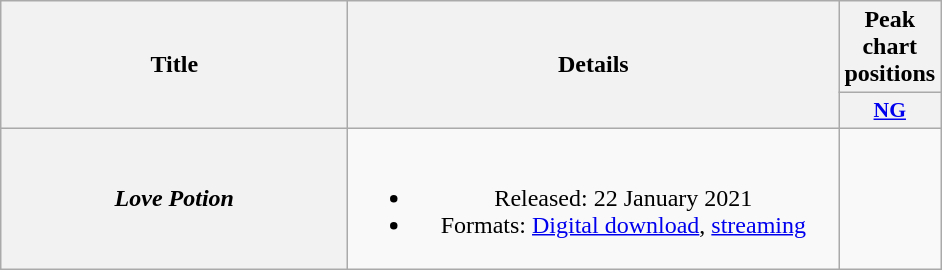<table class="wikitable plainrowheaders" style="text-align:center;">
<tr>
<th scope="col" rowspan="2" style="width:14em;">Title</th>
<th scope="col" rowspan="2" style="width:20em;">Details</th>
<th scope="col" colspan="1">Peak chart positions</th>
</tr>
<tr>
<th scope="col" style="width:2.8em;font-size:90%;"><a href='#'>NG</a><br></th>
</tr>
<tr>
<th scope="row"><em>Love Potion</em></th>
<td><br><ul><li>Released: 22 January 2021</li><li>Formats: <a href='#'>Digital download</a>, <a href='#'>streaming</a></li></ul></td>
<td></td>
</tr>
</table>
